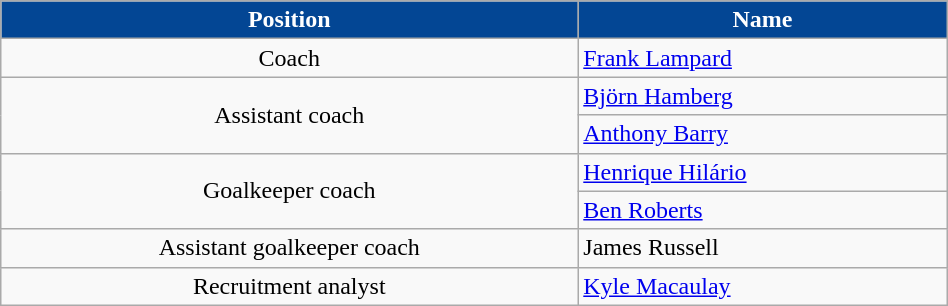<table class="wikitable" style="text-align:center; width:50%">
<tr>
<th style=background:#034694;color:#FFFFFF>Position</th>
<th style=background:#034694;color:#FFFFFF>Name</th>
</tr>
<tr>
<td>Coach</td>
<td align=left> <a href='#'>Frank Lampard</a></td>
</tr>
<tr>
<td rowspan=2>Assistant coach</td>
<td align="left"> <a href='#'>Björn Hamberg</a></td>
</tr>
<tr>
<td align=left> <a href='#'>Anthony Barry</a></td>
</tr>
<tr>
<td rowspan=2>Goalkeeper coach</td>
<td align=left> <a href='#'>Henrique Hilário</a></td>
</tr>
<tr>
<td align=left> <a href='#'>Ben Roberts</a></td>
</tr>
<tr>
<td>Assistant goalkeeper coach</td>
<td align=left> James Russell</td>
</tr>
<tr>
<td>Recruitment analyst</td>
<td align=left> <a href='#'>Kyle Macaulay</a></td>
</tr>
</table>
